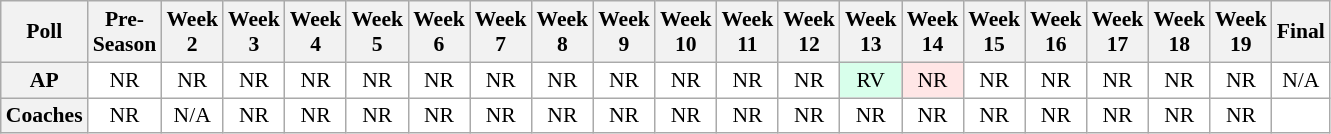<table class="wikitable" style="white-space:nowrap;font-size:90%">
<tr>
<th>Poll</th>
<th>Pre-<br>Season</th>
<th>Week<br>2</th>
<th>Week<br>3</th>
<th>Week<br>4</th>
<th>Week<br>5</th>
<th>Week<br>6</th>
<th>Week<br>7</th>
<th>Week<br>8</th>
<th>Week<br>9</th>
<th>Week<br>10</th>
<th>Week<br>11</th>
<th>Week<br>12</th>
<th>Week<br>13</th>
<th>Week<br>14</th>
<th>Week<br>15</th>
<th>Week<br>16</th>
<th>Week<br>17</th>
<th>Week<br>18</th>
<th>Week<br>19</th>
<th>Final</th>
</tr>
<tr style="text-align:center;">
<th>AP</th>
<td style="background:#fff;">NR</td>
<td style="background:#fff;">NR</td>
<td style="background:#fff;">NR</td>
<td style="background:#fff;">NR</td>
<td style="background:#fff;">NR</td>
<td style="background:#fff;">NR</td>
<td style="background:#fff;">NR</td>
<td style="background:#fff;">NR</td>
<td style="background:#fff;">NR</td>
<td style="background:#fff;">NR</td>
<td style="background:#fff;">NR</td>
<td style="background:#fff;">NR</td>
<td style="background:#D8FFEB;">RV</td>
<td style="background:#FFE6E6;">NR</td>
<td style="background:#fff;">NR</td>
<td style="background:#fff;">NR</td>
<td style="background:#fff;">NR</td>
<td style="background:#fff;">NR</td>
<td style="background:#fff;">NR</td>
<td style="background:#fff;">N/A</td>
</tr>
<tr style="text-align:center;">
<th>Coaches</th>
<td style="background:#fff;">NR</td>
<td style="background:#fff;">N/A</td>
<td style="background:#fff;">NR</td>
<td style="background:#fff;">NR</td>
<td style="background:#fff;">NR</td>
<td style="background:#fff;">NR</td>
<td style="background:#fff;">NR</td>
<td style="background:#fff;">NR</td>
<td style="background:#fff;">NR</td>
<td style="background:#fff;">NR</td>
<td style="background:#fff;">NR</td>
<td style="background:#fff;">NR</td>
<td style="background:#fff;">NR</td>
<td style="background:#fff;">NR</td>
<td style="background:#fff;">NR</td>
<td style="background:#fff;">NR</td>
<td style="background:#fff;">NR</td>
<td style="background:#fff;">NR</td>
<td style="background:#fff;">NR</td>
<td style="background:#fff;"></td>
</tr>
</table>
